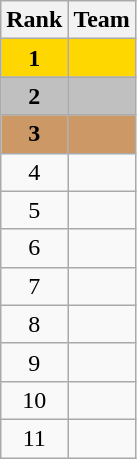<table class="wikitable" style="text-align:center">
<tr>
<th>Rank</th>
<th>Team</th>
</tr>
<tr bgcolor="gold">
<td><strong>1</strong></td>
<td align="left"><strong></strong></td>
</tr>
<tr bgcolor="silver">
<td><strong>2</strong></td>
<td align="left"><strong></strong></td>
</tr>
<tr bgcolor="#CC9966">
<td><strong>3</strong></td>
<td align="left"><strong></strong></td>
</tr>
<tr>
<td>4</td>
<td align="left"></td>
</tr>
<tr>
<td>5</td>
<td align="left"></td>
</tr>
<tr>
<td>6</td>
<td align="left"></td>
</tr>
<tr>
<td>7</td>
<td align="left"></td>
</tr>
<tr>
<td>8</td>
<td align="left"></td>
</tr>
<tr>
<td>9</td>
<td align="left"></td>
</tr>
<tr>
<td>10</td>
<td align="left"></td>
</tr>
<tr>
<td>11</td>
<td align="left"></td>
</tr>
</table>
